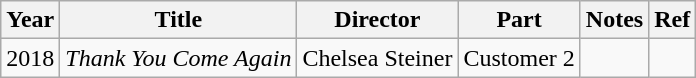<table class="wikitable">
<tr>
<th>Year</th>
<th>Title</th>
<th>Director</th>
<th>Part</th>
<th>Notes</th>
<th>Ref</th>
</tr>
<tr>
<td>2018</td>
<td><em>Thank You Come Again</em></td>
<td>Chelsea Steiner</td>
<td>Customer 2</td>
<td></td>
<td></td>
</tr>
</table>
